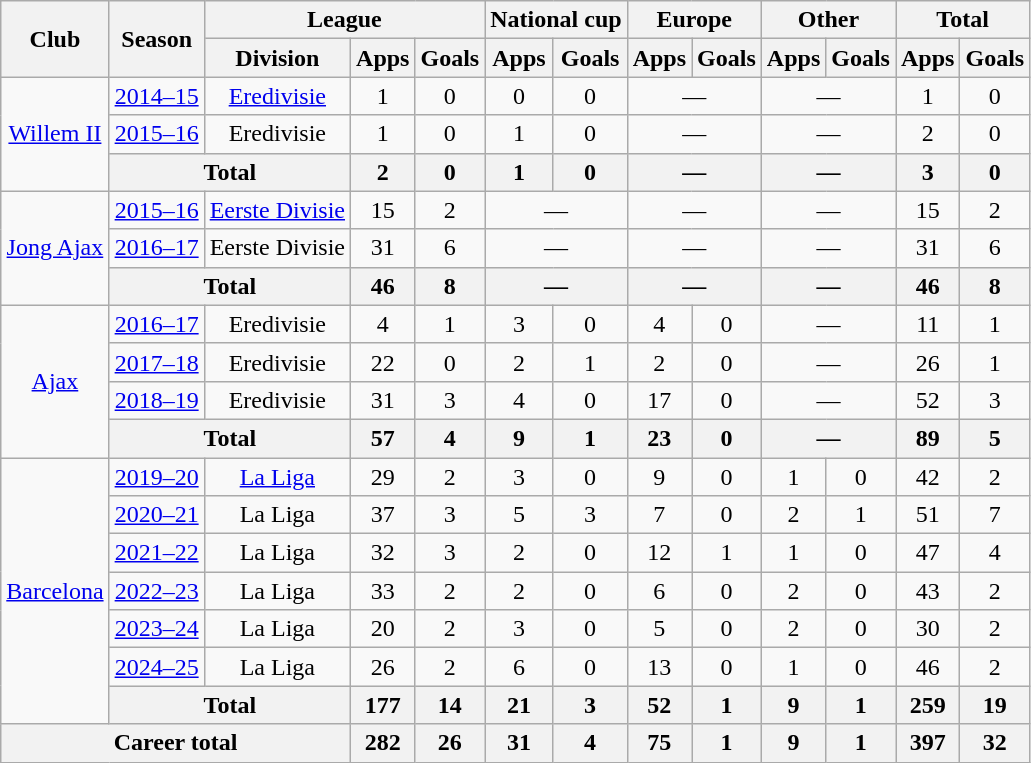<table class="wikitable" style="text-align:center">
<tr>
<th rowspan="2">Club</th>
<th rowspan="2">Season</th>
<th colspan="3">League</th>
<th colspan="2">National cup</th>
<th colspan="2">Europe</th>
<th colspan="2">Other</th>
<th colspan="2">Total</th>
</tr>
<tr>
<th>Division</th>
<th>Apps</th>
<th>Goals</th>
<th>Apps</th>
<th>Goals</th>
<th>Apps</th>
<th>Goals</th>
<th>Apps</th>
<th>Goals</th>
<th>Apps</th>
<th>Goals</th>
</tr>
<tr>
<td rowspan="3"><a href='#'>Willem II</a></td>
<td><a href='#'>2014–15</a></td>
<td><a href='#'>Eredivisie</a></td>
<td>1</td>
<td>0</td>
<td>0</td>
<td>0</td>
<td colspan="2">—</td>
<td colspan="2">—</td>
<td>1</td>
<td>0</td>
</tr>
<tr>
<td><a href='#'>2015–16</a></td>
<td>Eredivisie</td>
<td>1</td>
<td>0</td>
<td>1</td>
<td>0</td>
<td colspan="2">—</td>
<td colspan="2">—</td>
<td>2</td>
<td>0</td>
</tr>
<tr>
<th colspan="2">Total</th>
<th>2</th>
<th>0</th>
<th>1</th>
<th>0</th>
<th colspan="2">—</th>
<th colspan="2">—</th>
<th>3</th>
<th>0</th>
</tr>
<tr>
<td rowspan="3"><a href='#'>Jong Ajax</a></td>
<td><a href='#'>2015–16</a></td>
<td><a href='#'>Eerste Divisie</a></td>
<td>15</td>
<td>2</td>
<td colspan="2">—</td>
<td colspan="2">—</td>
<td colspan="2">—</td>
<td>15</td>
<td>2</td>
</tr>
<tr>
<td><a href='#'>2016–17</a></td>
<td>Eerste Divisie</td>
<td>31</td>
<td>6</td>
<td colspan="2">—</td>
<td colspan="2">—</td>
<td colspan="2">—</td>
<td>31</td>
<td>6</td>
</tr>
<tr>
<th colspan="2">Total</th>
<th>46</th>
<th>8</th>
<th colspan="2">—</th>
<th colspan="2">—</th>
<th colspan="2">—</th>
<th>46</th>
<th>8</th>
</tr>
<tr>
<td rowspan="4"><a href='#'>Ajax</a></td>
<td><a href='#'>2016–17</a></td>
<td>Eredivisie</td>
<td>4</td>
<td>1</td>
<td>3</td>
<td>0</td>
<td>4</td>
<td>0</td>
<td colspan="2">—</td>
<td>11</td>
<td>1</td>
</tr>
<tr>
<td><a href='#'>2017–18</a></td>
<td>Eredivisie</td>
<td>22</td>
<td>0</td>
<td>2</td>
<td>1</td>
<td>2</td>
<td>0</td>
<td colspan="2">—</td>
<td>26</td>
<td>1</td>
</tr>
<tr>
<td><a href='#'>2018–19</a></td>
<td>Eredivisie</td>
<td>31</td>
<td>3</td>
<td>4</td>
<td>0</td>
<td>17</td>
<td>0</td>
<td colspan="2">—</td>
<td>52</td>
<td>3</td>
</tr>
<tr>
<th colspan="2">Total</th>
<th>57</th>
<th>4</th>
<th>9</th>
<th>1</th>
<th>23</th>
<th>0</th>
<th colspan="2">—</th>
<th>89</th>
<th>5</th>
</tr>
<tr>
<td rowspan="7"><a href='#'>Barcelona</a></td>
<td><a href='#'>2019–20</a></td>
<td><a href='#'>La Liga</a></td>
<td>29</td>
<td>2</td>
<td>3</td>
<td>0</td>
<td>9</td>
<td>0</td>
<td>1</td>
<td>0</td>
<td>42</td>
<td>2</td>
</tr>
<tr>
<td><a href='#'>2020–21</a></td>
<td>La Liga</td>
<td>37</td>
<td>3</td>
<td>5</td>
<td>3</td>
<td>7</td>
<td>0</td>
<td>2</td>
<td>1</td>
<td>51</td>
<td>7</td>
</tr>
<tr>
<td><a href='#'>2021–22</a></td>
<td>La Liga</td>
<td>32</td>
<td>3</td>
<td>2</td>
<td>0</td>
<td>12</td>
<td>1</td>
<td>1</td>
<td>0</td>
<td>47</td>
<td>4</td>
</tr>
<tr>
<td><a href='#'>2022–23</a></td>
<td>La Liga</td>
<td>33</td>
<td>2</td>
<td>2</td>
<td>0</td>
<td>6</td>
<td>0</td>
<td>2</td>
<td>0</td>
<td>43</td>
<td>2</td>
</tr>
<tr>
<td><a href='#'>2023–24</a></td>
<td>La Liga</td>
<td>20</td>
<td>2</td>
<td>3</td>
<td>0</td>
<td>5</td>
<td>0</td>
<td>2</td>
<td>0</td>
<td>30</td>
<td>2</td>
</tr>
<tr>
<td><a href='#'>2024–25</a></td>
<td>La Liga</td>
<td>26</td>
<td>2</td>
<td>6</td>
<td>0</td>
<td>13</td>
<td>0</td>
<td>1</td>
<td>0</td>
<td>46</td>
<td>2</td>
</tr>
<tr>
<th colspan="2">Total</th>
<th>177</th>
<th>14</th>
<th>21</th>
<th>3</th>
<th>52</th>
<th>1</th>
<th>9</th>
<th>1</th>
<th>259</th>
<th>19</th>
</tr>
<tr>
<th colspan="3">Career total</th>
<th>282</th>
<th>26</th>
<th>31</th>
<th>4</th>
<th>75</th>
<th>1</th>
<th>9</th>
<th>1</th>
<th>397</th>
<th>32</th>
</tr>
</table>
